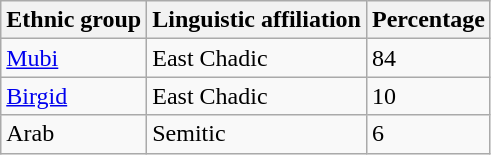<table class="wikitable">
<tr>
<th>Ethnic group</th>
<th>Linguistic affiliation</th>
<th>Percentage</th>
</tr>
<tr>
<td><a href='#'>Mubi</a></td>
<td>East Chadic</td>
<td>84</td>
</tr>
<tr>
<td><a href='#'>Birgid</a></td>
<td>East Chadic</td>
<td>10</td>
</tr>
<tr>
<td>Arab</td>
<td>Semitic</td>
<td>6</td>
</tr>
</table>
